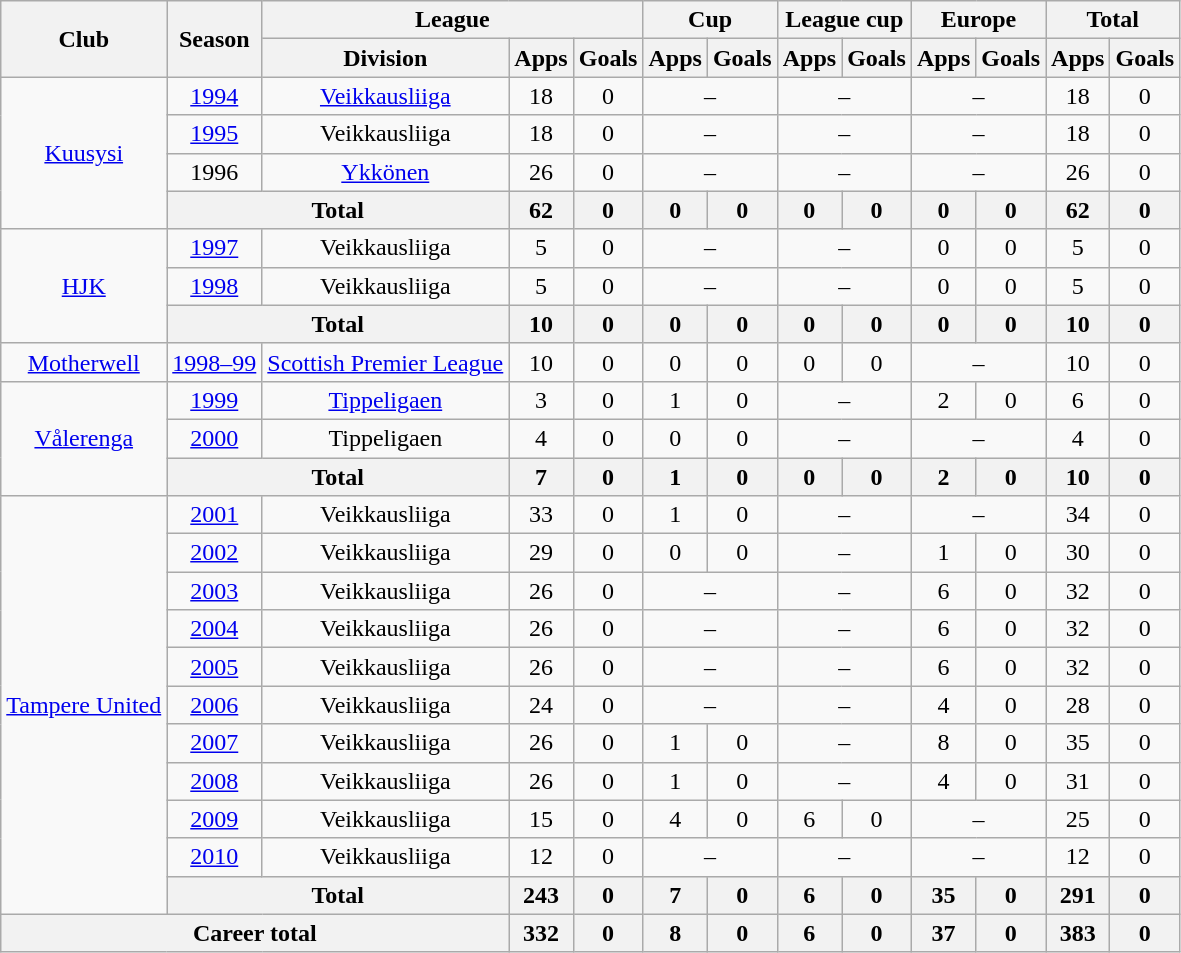<table class="wikitable" style="text-align:center">
<tr>
<th rowspan="2">Club</th>
<th rowspan="2">Season</th>
<th colspan="3">League</th>
<th colspan="2">Cup</th>
<th colspan="2">League cup</th>
<th colspan="2">Europe</th>
<th colspan="2">Total</th>
</tr>
<tr>
<th>Division</th>
<th>Apps</th>
<th>Goals</th>
<th>Apps</th>
<th>Goals</th>
<th>Apps</th>
<th>Goals</th>
<th>Apps</th>
<th>Goals</th>
<th>Apps</th>
<th>Goals</th>
</tr>
<tr>
<td rowspan=4><a href='#'>Kuusysi</a></td>
<td><a href='#'>1994</a></td>
<td><a href='#'>Veikkausliiga</a></td>
<td>18</td>
<td>0</td>
<td colspan=2>–</td>
<td colspan=2>–</td>
<td colspan=2>–</td>
<td>18</td>
<td>0</td>
</tr>
<tr>
<td><a href='#'>1995</a></td>
<td>Veikkausliiga</td>
<td>18</td>
<td>0</td>
<td colspan=2>–</td>
<td colspan=2>–</td>
<td colspan=2>–</td>
<td>18</td>
<td>0</td>
</tr>
<tr>
<td>1996</td>
<td><a href='#'>Ykkönen</a></td>
<td>26</td>
<td>0</td>
<td colspan=2>–</td>
<td colspan=2>–</td>
<td colspan=2>–</td>
<td>26</td>
<td>0</td>
</tr>
<tr>
<th colspan=2>Total</th>
<th>62</th>
<th>0</th>
<th>0</th>
<th>0</th>
<th>0</th>
<th>0</th>
<th>0</th>
<th>0</th>
<th>62</th>
<th>0</th>
</tr>
<tr>
<td rowspan=3><a href='#'>HJK</a></td>
<td><a href='#'>1997</a></td>
<td>Veikkausliiga</td>
<td>5</td>
<td>0</td>
<td colspan=2>–</td>
<td colspan=2>–</td>
<td>0</td>
<td>0</td>
<td>5</td>
<td>0</td>
</tr>
<tr>
<td><a href='#'>1998</a></td>
<td>Veikkausliiga</td>
<td>5</td>
<td>0</td>
<td colspan=2>–</td>
<td colspan=2>–</td>
<td>0</td>
<td>0</td>
<td>5</td>
<td>0</td>
</tr>
<tr>
<th colspan=2>Total</th>
<th>10</th>
<th>0</th>
<th>0</th>
<th>0</th>
<th>0</th>
<th>0</th>
<th>0</th>
<th>0</th>
<th>10</th>
<th>0</th>
</tr>
<tr>
<td><a href='#'>Motherwell</a></td>
<td><a href='#'>1998–99</a></td>
<td><a href='#'>Scottish Premier League</a></td>
<td>10</td>
<td>0</td>
<td>0</td>
<td>0</td>
<td>0</td>
<td>0</td>
<td colspan=2>–</td>
<td>10</td>
<td>0</td>
</tr>
<tr>
<td rowspan=3><a href='#'>Vålerenga</a></td>
<td><a href='#'>1999</a></td>
<td><a href='#'>Tippeligaen</a></td>
<td>3</td>
<td>0</td>
<td>1</td>
<td>0</td>
<td colspan=2>–</td>
<td>2</td>
<td>0</td>
<td>6</td>
<td>0</td>
</tr>
<tr>
<td><a href='#'>2000</a></td>
<td>Tippeligaen</td>
<td>4</td>
<td>0</td>
<td>0</td>
<td>0</td>
<td colspan=2>–</td>
<td colspan=2>–</td>
<td>4</td>
<td>0</td>
</tr>
<tr>
<th colspan=2>Total</th>
<th>7</th>
<th>0</th>
<th>1</th>
<th>0</th>
<th>0</th>
<th>0</th>
<th>2</th>
<th>0</th>
<th>10</th>
<th>0</th>
</tr>
<tr>
<td rowspan=11><a href='#'>Tampere United</a></td>
<td><a href='#'>2001</a></td>
<td>Veikkausliiga</td>
<td>33</td>
<td>0</td>
<td>1</td>
<td>0</td>
<td colspan=2>–</td>
<td colspan=2>–</td>
<td>34</td>
<td>0</td>
</tr>
<tr>
<td><a href='#'>2002</a></td>
<td>Veikkausliiga</td>
<td>29</td>
<td>0</td>
<td>0</td>
<td>0</td>
<td colspan=2>–</td>
<td>1</td>
<td>0</td>
<td>30</td>
<td>0</td>
</tr>
<tr>
<td><a href='#'>2003</a></td>
<td>Veikkausliiga</td>
<td>26</td>
<td>0</td>
<td colspan=2>–</td>
<td colspan=2>–</td>
<td>6</td>
<td>0</td>
<td>32</td>
<td>0</td>
</tr>
<tr>
<td><a href='#'>2004</a></td>
<td>Veikkausliiga</td>
<td>26</td>
<td>0</td>
<td colspan=2>–</td>
<td colspan=2>–</td>
<td>6</td>
<td>0</td>
<td>32</td>
<td>0</td>
</tr>
<tr>
<td><a href='#'>2005</a></td>
<td>Veikkausliiga</td>
<td>26</td>
<td>0</td>
<td colspan=2>–</td>
<td colspan=2>–</td>
<td>6</td>
<td>0</td>
<td>32</td>
<td>0</td>
</tr>
<tr>
<td><a href='#'>2006</a></td>
<td>Veikkausliiga</td>
<td>24</td>
<td>0</td>
<td colspan=2>–</td>
<td colspan=2>–</td>
<td>4</td>
<td>0</td>
<td>28</td>
<td>0</td>
</tr>
<tr>
<td><a href='#'>2007</a></td>
<td>Veikkausliiga</td>
<td>26</td>
<td>0</td>
<td>1</td>
<td>0</td>
<td colspan=2>–</td>
<td>8</td>
<td>0</td>
<td>35</td>
<td>0</td>
</tr>
<tr>
<td><a href='#'>2008</a></td>
<td>Veikkausliiga</td>
<td>26</td>
<td>0</td>
<td>1</td>
<td>0</td>
<td colspan=2>–</td>
<td>4</td>
<td>0</td>
<td>31</td>
<td>0</td>
</tr>
<tr>
<td><a href='#'>2009</a></td>
<td>Veikkausliiga</td>
<td>15</td>
<td>0</td>
<td>4</td>
<td>0</td>
<td>6</td>
<td>0</td>
<td colspan=2>–</td>
<td>25</td>
<td>0</td>
</tr>
<tr>
<td><a href='#'>2010</a></td>
<td>Veikkausliiga</td>
<td>12</td>
<td>0</td>
<td colspan=2>–</td>
<td colspan=2>–</td>
<td colspan=2>–</td>
<td>12</td>
<td>0</td>
</tr>
<tr>
<th colspan=2>Total</th>
<th>243</th>
<th>0</th>
<th>7</th>
<th>0</th>
<th>6</th>
<th>0</th>
<th>35</th>
<th>0</th>
<th>291</th>
<th>0</th>
</tr>
<tr>
<th colspan="3">Career total</th>
<th>332</th>
<th>0</th>
<th>8</th>
<th>0</th>
<th>6</th>
<th>0</th>
<th>37</th>
<th>0</th>
<th>383</th>
<th>0</th>
</tr>
</table>
